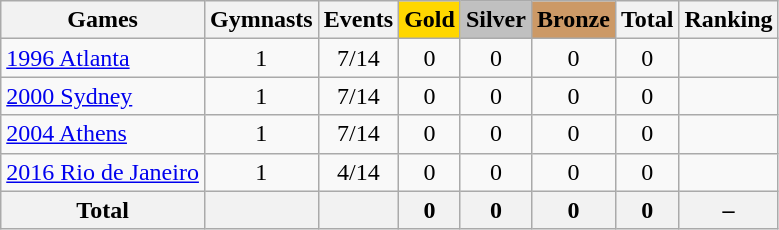<table class="wikitable sortable" style="text-align:center">
<tr>
<th>Games</th>
<th>Gymnasts</th>
<th>Events</th>
<th style="background-color:gold;">Gold</th>
<th style="background-color:silver;">Silver</th>
<th style="background-color:#c96;">Bronze</th>
<th>Total</th>
<th>Ranking</th>
</tr>
<tr>
<td align=left><a href='#'>1996 Atlanta</a></td>
<td>1</td>
<td>7/14</td>
<td>0</td>
<td>0</td>
<td>0</td>
<td>0</td>
<td></td>
</tr>
<tr>
<td align=left><a href='#'>2000 Sydney</a></td>
<td>1</td>
<td>7/14</td>
<td>0</td>
<td>0</td>
<td>0</td>
<td>0</td>
<td></td>
</tr>
<tr>
<td align=left><a href='#'>2004 Athens</a></td>
<td>1</td>
<td>7/14</td>
<td>0</td>
<td>0</td>
<td>0</td>
<td>0</td>
<td></td>
</tr>
<tr>
<td align=left><a href='#'>2016 Rio de Janeiro</a></td>
<td>1</td>
<td>4/14</td>
<td>0</td>
<td>0</td>
<td>0</td>
<td>0</td>
<td></td>
</tr>
<tr>
<th>Total</th>
<th></th>
<th></th>
<th>0</th>
<th>0</th>
<th>0</th>
<th>0</th>
<th>–</th>
</tr>
</table>
